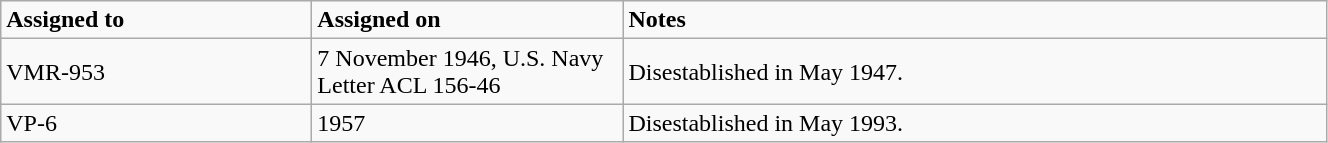<table class="wikitable" style="width: 70%;">
<tr>
<td style="width: 200px;"><strong>Assigned to</strong></td>
<td style="width: 200px;"><strong>Assigned on</strong></td>
<td><strong>Notes</strong></td>
</tr>
<tr>
<td>VMR-953</td>
<td>7 November 1946, U.S. Navy Letter ACL 156-46</td>
<td>Disestablished in May 1947.</td>
</tr>
<tr>
<td>VP-6</td>
<td>1957</td>
<td>Disestablished in May 1993.</td>
</tr>
</table>
